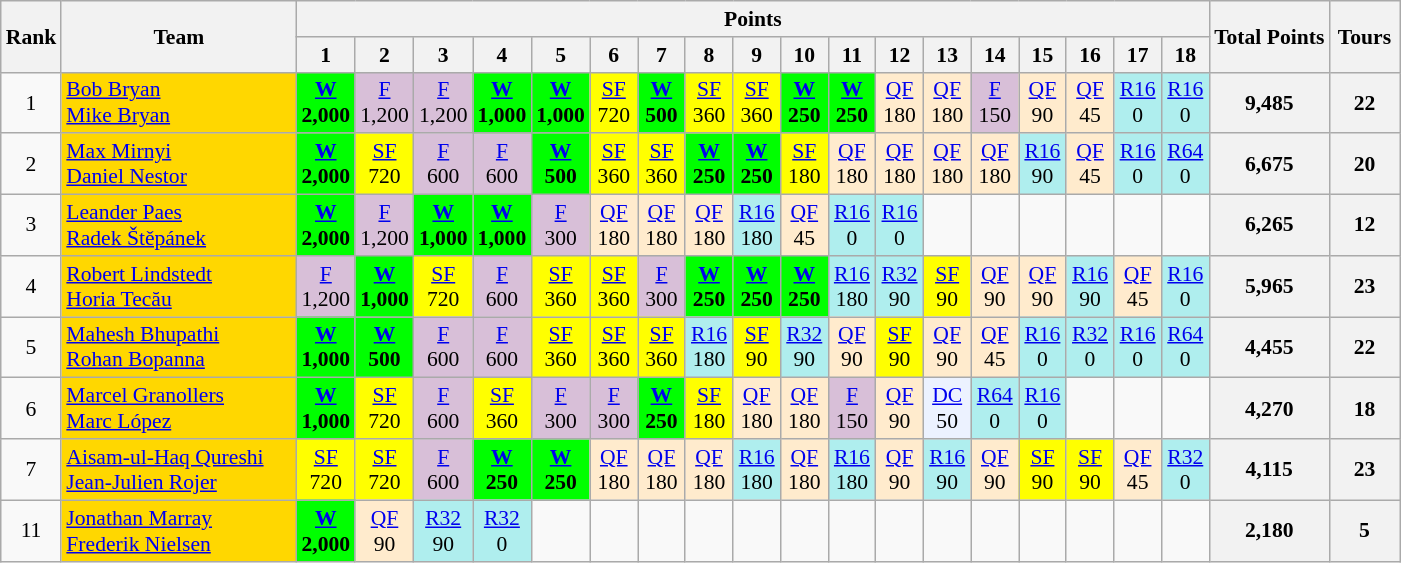<table class=wikitable style=font-size:90%;text-align:center>
<tr>
<th rowspan=2 width=20>Rank</th>
<th rowspan=2 width=150>Team</th>
<th colspan=18 width=50>Points</th>
<th rowspan=2>Total Points</th>
<th rowspan=2 width=40>Tours</th>
</tr>
<tr>
<th width=25>1</th>
<th width=25>2</th>
<th width=25>3</th>
<th width=25>4</th>
<th width=25>5</th>
<th width=25>6</th>
<th width=25>7</th>
<th width=25>8</th>
<th width=25>9</th>
<th width=25>10</th>
<th width=25>11</th>
<th width=25>12</th>
<th width=25>13</th>
<th width=25>14</th>
<th width=25>15</th>
<th width=25>16</th>
<th width=25>17</th>
<th width=25>18</th>
</tr>
<tr>
<td>1</td>
<td align=left bgcolor=gold> <a href='#'>Bob Bryan</a><br> <a href='#'>Mike Bryan</a></td>
<td bgcolor=lime> <strong><a href='#'>W</a><br>2,000</strong></td>
<td bgcolor=#D8BFD8> <a href='#'>F</a><br>1,200</td>
<td bgcolor=#D8BFD8> <a href='#'>F</a><br>1,200</td>
<td bgcolor=lime> <strong><a href='#'>W</a><br>1,000</strong></td>
<td bgcolor=lime> <strong><a href='#'>W</a><br>1,000</strong></td>
<td bgcolor=#FFFF00> <a href='#'>SF</a><br>720</td>
<td bgcolor=lime> <strong><a href='#'>W</a><br>500</strong></td>
<td bgcolor=#FFFF00> <a href='#'>SF</a><br>360</td>
<td bgcolor=#FFFF00> <a href='#'>SF</a><br>360</td>
<td bgcolor=lime> <strong><a href='#'>W</a><br>250</strong></td>
<td bgcolor=lime> <strong><a href='#'>W</a><br>250</strong></td>
<td bgcolor=#ffebcd> <a href='#'>QF</a><br>180</td>
<td bgcolor=#ffebcd> <a href='#'>QF</a><br>180</td>
<td bgcolor=#D8BFD8> <a href='#'>F</a><br>150</td>
<td bgcolor=#ffebcd> <a href='#'>QF</a><br>90</td>
<td bgcolor=#ffebcd> <a href='#'>QF</a><br>45</td>
<td bgcolor=#afeeee> <a href='#'>R16</a><br>0</td>
<td bgcolor=#afeeee> <a href='#'>R16</a><br>0</td>
<th>9,485</th>
<th>22</th>
</tr>
<tr>
<td>2</td>
<td align=left bgcolor=gold> <a href='#'>Max Mirnyi</a><br> <a href='#'>Daniel Nestor</a></td>
<td bgcolor=lime> <strong><a href='#'>W</a><br>2,000</strong></td>
<td bgcolor=#FFFF00> <a href='#'>SF</a><br>720</td>
<td bgcolor=#D8BFD8> <a href='#'>F</a><br>600</td>
<td bgcolor=#D8BFD8> <a href='#'>F</a><br>600</td>
<td bgcolor=lime> <strong><a href='#'>W</a><br>500</strong></td>
<td bgcolor=#FFFF00> <a href='#'>SF</a><br>360</td>
<td bgcolor=#FFFF00> <a href='#'>SF</a><br>360</td>
<td bgcolor=lime> <strong><a href='#'>W</a><br>250</strong></td>
<td bgcolor=lime> <strong><a href='#'>W</a><br>250</strong></td>
<td bgcolor=#FFFF00> <a href='#'>SF</a><br>180</td>
<td bgcolor=#ffebcd> <a href='#'>QF</a><br>180</td>
<td bgcolor=#ffebcd> <a href='#'>QF</a><br>180</td>
<td bgcolor=#ffebcd> <a href='#'>QF</a><br>180</td>
<td bgcolor=#ffebcd> <a href='#'>QF</a><br>180</td>
<td bgcolor=#afeeee> <a href='#'>R16</a><br>90</td>
<td bgcolor=#ffebcd> <a href='#'>QF</a><br>45</td>
<td bgcolor=#afeeee> <a href='#'>R16</a><br>0</td>
<td bgcolor=#afeeee> <a href='#'>R64</a><br>0</td>
<th>6,675</th>
<th>20</th>
</tr>
<tr>
<td>3</td>
<td align=left bgcolor=gold> <a href='#'>Leander Paes</a><br> <a href='#'>Radek Štěpánek</a></td>
<td bgcolor=lime> <strong><a href='#'>W</a><br>2,000</strong></td>
<td bgcolor=#D8BFD8> <a href='#'>F</a><br>1,200</td>
<td bgcolor=lime> <strong><a href='#'>W</a><br>1,000</strong></td>
<td bgcolor=lime> <strong><a href='#'>W</a><br>1,000</strong></td>
<td bgcolor=#D8BFD8> <a href='#'>F</a><br>300</td>
<td bgcolor=#ffebcd> <a href='#'>QF</a><br>180</td>
<td bgcolor=#ffebcd> <a href='#'>QF</a><br>180</td>
<td bgcolor=#ffebcd> <a href='#'>QF</a><br>180</td>
<td bgcolor=#afeeee> <a href='#'>R16</a><br>180</td>
<td bgcolor=#ffebcd> <a href='#'>QF</a><br>45</td>
<td bgcolor=#afeeee> <a href='#'>R16</a><br>0</td>
<td bgcolor=#afeeee> <a href='#'>R16</a><br>0</td>
<td></td>
<td></td>
<td></td>
<td></td>
<td></td>
<td></td>
<th>6,265</th>
<th>12</th>
</tr>
<tr>
<td>4</td>
<td align=left bgcolor=gold> <a href='#'>Robert Lindstedt</a><br> <a href='#'>Horia Tecău</a></td>
<td bgcolor=#D8BFD8> <a href='#'>F</a><br>1,200</td>
<td bgcolor=lime> <strong><a href='#'>W</a><br>1,000</strong></td>
<td bgcolor=#FFFF00> <a href='#'>SF</a><br>720</td>
<td bgcolor=#D8BFD8> <a href='#'>F</a><br>600</td>
<td bgcolor=#FFFF00> <a href='#'>SF</a><br>360</td>
<td bgcolor=#FFFF00> <a href='#'>SF</a><br>360</td>
<td bgcolor=#D8BFD8> <a href='#'>F</a><br>300</td>
<td bgcolor=lime> <strong><a href='#'>W</a><br>250</strong></td>
<td bgcolor=lime> <strong><a href='#'>W</a><br>250</strong></td>
<td bgcolor=lime> <strong><a href='#'>W</a><br>250</strong></td>
<td bgcolor=#afeeee> <a href='#'>R16</a><br>180</td>
<td bgcolor=#afeeee> <a href='#'>R32</a><br>90</td>
<td bgcolor=#FFFF00> <a href='#'>SF</a><br>90</td>
<td bgcolor=#ffebcd> <a href='#'>QF</a><br>90</td>
<td bgcolor=#ffebcd> <a href='#'>QF</a><br>90</td>
<td bgcolor=#afeeee> <a href='#'>R16</a><br>90</td>
<td bgcolor=#ffebcd> <a href='#'>QF</a><br>45</td>
<td bgcolor=#afeeee> <a href='#'>R16</a><br>0</td>
<th>5,965</th>
<th>23</th>
</tr>
<tr>
<td>5</td>
<td align=left bgcolor=gold><a href='#'>Mahesh Bhupathi</a><br><a href='#'>Rohan Bopanna</a></td>
<td bgcolor=lime> <strong><a href='#'>W</a><br>1,000</strong></td>
<td bgcolor=lime> <strong><a href='#'>W</a><br>500</strong></td>
<td bgcolor=#D8BFD8> <a href='#'>F</a><br>600</td>
<td bgcolor=#D8BFD8> <a href='#'>F</a><br>600</td>
<td bgcolor=#FFFF00> <a href='#'>SF</a><br>360</td>
<td bgcolor=#FFFF00> <a href='#'>SF</a><br>360</td>
<td bgcolor=#FFFF00> <a href='#'>SF</a><br>360</td>
<td bgcolor=#afeeee> <a href='#'>R16</a><br>180</td>
<td bgcolor=#FFFF00> <a href='#'>SF</a><br>90</td>
<td bgcolor=#afeeee> <a href='#'>R32</a><br>90</td>
<td bgcolor=#ffebcd> <a href='#'>QF</a><br>90</td>
<td bgcolor=#FFFF00> <a href='#'>SF</a><br>90</td>
<td bgcolor=#ffebcd> <a href='#'>QF</a><br>90</td>
<td bgcolor=#ffebcd> <a href='#'>QF</a><br>45</td>
<td bgcolor=#afeeee> <a href='#'>R16</a><br>0</td>
<td bgcolor=#afeeee> <a href='#'>R32</a><br>0</td>
<td bgcolor=#afeeee> <a href='#'>R16</a><br>0</td>
<td bgcolor=#afeeee> <a href='#'>R64</a><br>0</td>
<th>4,455</th>
<th>22</th>
</tr>
<tr>
<td>6</td>
<td align=left bgcolor=gold> <a href='#'>Marcel Granollers</a><br> <a href='#'>Marc López</a></td>
<td bgcolor=lime> <strong><a href='#'>W</a><br>1,000</strong></td>
<td bgcolor=#FFFF00> <a href='#'>SF</a><br>720</td>
<td bgcolor=#D8BFD8> <a href='#'>F</a><br>600</td>
<td bgcolor=#FFFF00> <a href='#'>SF</a><br>360</td>
<td bgcolor=#D8BFD8> <a href='#'>F</a><br>300</td>
<td bgcolor=#D8BFD8> <a href='#'>F</a><br>300</td>
<td bgcolor=lime> <strong><a href='#'>W</a><br>250</strong></td>
<td bgcolor=#FFFF00> <a href='#'>SF</a><br>180</td>
<td bgcolor=#ffebcd> <a href='#'>QF</a><br>180</td>
<td bgcolor=#ffebcd> <a href='#'>QF</a><br>180</td>
<td bgcolor=#D8BFD8> <a href='#'>F</a><br>150</td>
<td bgcolor=#ffebcd> <a href='#'>QF</a><br>90</td>
<td bgcolor=ECF2FF> <a href='#'>DC</a><br>50</td>
<td bgcolor=#afeeee> <a href='#'>R64</a><br>0</td>
<td bgcolor=#afeeee> <a href='#'>R16</a><br>0</td>
<td></td>
<td></td>
<td></td>
<th>4,270</th>
<th>18</th>
</tr>
<tr>
<td>7</td>
<td align=left bgcolor=gold> <a href='#'>Aisam-ul-Haq Qureshi</a><br> <a href='#'>Jean-Julien Rojer</a></td>
<td bgcolor=#FFFF00> <a href='#'>SF</a><br>720</td>
<td bgcolor=#FFFF00> <a href='#'>SF</a><br>720</td>
<td bgcolor=#D8BFD8> <a href='#'>F</a><br>600</td>
<td bgcolor=lime> <strong><a href='#'>W</a><br>250</strong></td>
<td bgcolor=lime> <strong><a href='#'>W</a><br>250</strong></td>
<td bgcolor=#ffebcd> <a href='#'>QF</a><br>180</td>
<td bgcolor=#ffebcd> <a href='#'>QF</a><br>180</td>
<td bgcolor=#ffebcd> <a href='#'>QF</a><br>180</td>
<td bgcolor=#afeeee> <a href='#'>R16</a><br>180</td>
<td bgcolor=#ffebcd> <a href='#'>QF</a><br>180</td>
<td bgcolor=#afeeee> <a href='#'>R16</a><br>180</td>
<td bgcolor=#ffebcd> <a href='#'>QF</a><br>90</td>
<td bgcolor=#afeeee> <a href='#'>R16</a><br>90</td>
<td bgcolor=#ffebcd> <a href='#'>QF</a><br>90</td>
<td bgcolor=#FFFF00> <a href='#'>SF</a><br>90</td>
<td bgcolor=#FFFF00> <a href='#'>SF</a><br>90</td>
<td bgcolor=#ffebcd> <a href='#'>QF</a><br>45</td>
<td bgcolor=#afeeee> <a href='#'>R32</a><br>0</td>
<th>4,115</th>
<th>23</th>
</tr>
<tr>
<td>11</td>
<td Align=left bgcolor=gold> <a href='#'>Jonathan Marray</a><br> <a href='#'>Frederik Nielsen</a></td>
<td bgcolor=lime> <strong><a href='#'>W</a><br>2,000</strong></td>
<td bgcolor=#ffebcd> <a href='#'>QF</a><br>90</td>
<td bgcolor=#afeeee> <a href='#'>R32</a><br>90</td>
<td bgcolor=#afeeee> <a href='#'>R32</a><br>0</td>
<td></td>
<td></td>
<td></td>
<td></td>
<td></td>
<td></td>
<td></td>
<td></td>
<td></td>
<td></td>
<td></td>
<td></td>
<td></td>
<td></td>
<th>2,180</th>
<th>5</th>
</tr>
</table>
